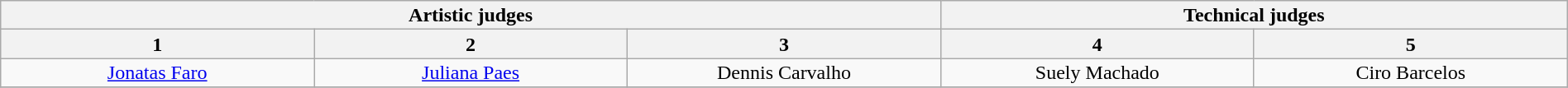<table class="wikitable" style="font-size:100%; line-height:16px; text-align:center" width="100%">
<tr>
<th colspan=3>Artistic judges</th>
<th colspan=2>Technical judges</th>
</tr>
<tr>
<th width="20%">1</th>
<th width="20%">2</th>
<th width="20%">3</th>
<th width="20%">4</th>
<th width="20%">5</th>
</tr>
<tr>
<td><a href='#'>Jonatas Faro</a></td>
<td><a href='#'>Juliana Paes</a></td>
<td>Dennis Carvalho</td>
<td>Suely Machado</td>
<td>Ciro Barcelos</td>
</tr>
<tr>
</tr>
</table>
